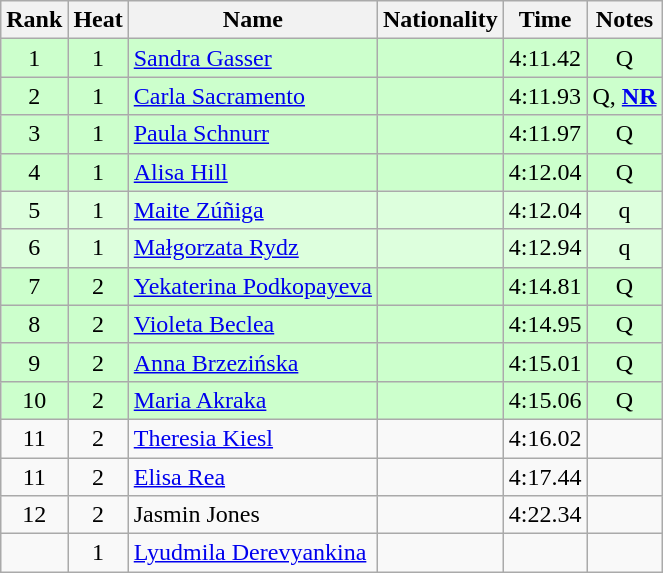<table class="wikitable sortable" style="text-align:center">
<tr>
<th>Rank</th>
<th>Heat</th>
<th>Name</th>
<th>Nationality</th>
<th>Time</th>
<th>Notes</th>
</tr>
<tr bgcolor=ccffcc>
<td>1</td>
<td>1</td>
<td align="left"><a href='#'>Sandra Gasser</a></td>
<td align=left></td>
<td>4:11.42</td>
<td>Q</td>
</tr>
<tr bgcolor=ccffcc>
<td>2</td>
<td>1</td>
<td align="left"><a href='#'>Carla Sacramento</a></td>
<td align=left></td>
<td>4:11.93</td>
<td>Q, <strong><a href='#'>NR</a></strong></td>
</tr>
<tr bgcolor=ccffcc>
<td>3</td>
<td>1</td>
<td align="left"><a href='#'>Paula Schnurr</a></td>
<td align=left></td>
<td>4:11.97</td>
<td>Q</td>
</tr>
<tr bgcolor=ccffcc>
<td>4</td>
<td>1</td>
<td align="left"><a href='#'>Alisa Hill</a></td>
<td align=left></td>
<td>4:12.04</td>
<td>Q</td>
</tr>
<tr bgcolor=ddffdd>
<td>5</td>
<td>1</td>
<td align="left"><a href='#'>Maite Zúñiga</a></td>
<td align=left></td>
<td>4:12.04</td>
<td>q</td>
</tr>
<tr bgcolor=ddffdd>
<td>6</td>
<td>1</td>
<td align="left"><a href='#'>Małgorzata Rydz</a></td>
<td align=left></td>
<td>4:12.94</td>
<td>q</td>
</tr>
<tr bgcolor=ccffcc>
<td>7</td>
<td>2</td>
<td align="left"><a href='#'>Yekaterina Podkopayeva</a></td>
<td align=left></td>
<td>4:14.81</td>
<td>Q</td>
</tr>
<tr bgcolor=ccffcc>
<td>8</td>
<td>2</td>
<td align="left"><a href='#'>Violeta Beclea</a></td>
<td align=left></td>
<td>4:14.95</td>
<td>Q</td>
</tr>
<tr bgcolor=ccffcc>
<td>9</td>
<td>2</td>
<td align="left"><a href='#'>Anna Brzezińska</a></td>
<td align=left></td>
<td>4:15.01</td>
<td>Q</td>
</tr>
<tr bgcolor=ccffcc>
<td>10</td>
<td>2</td>
<td align="left"><a href='#'>Maria Akraka</a></td>
<td align=left></td>
<td>4:15.06</td>
<td>Q</td>
</tr>
<tr>
<td>11</td>
<td>2</td>
<td align="left"><a href='#'>Theresia Kiesl</a></td>
<td align=left></td>
<td>4:16.02</td>
<td></td>
</tr>
<tr>
<td>11</td>
<td>2</td>
<td align="left"><a href='#'>Elisa Rea</a></td>
<td align=left></td>
<td>4:17.44</td>
<td></td>
</tr>
<tr>
<td>12</td>
<td>2</td>
<td align="left">Jasmin Jones</td>
<td align="left"></td>
<td>4:22.34</td>
<td></td>
</tr>
<tr>
<td></td>
<td>1</td>
<td align="left"><a href='#'>Lyudmila Derevyankina</a></td>
<td align=left></td>
<td></td>
<td></td>
</tr>
</table>
